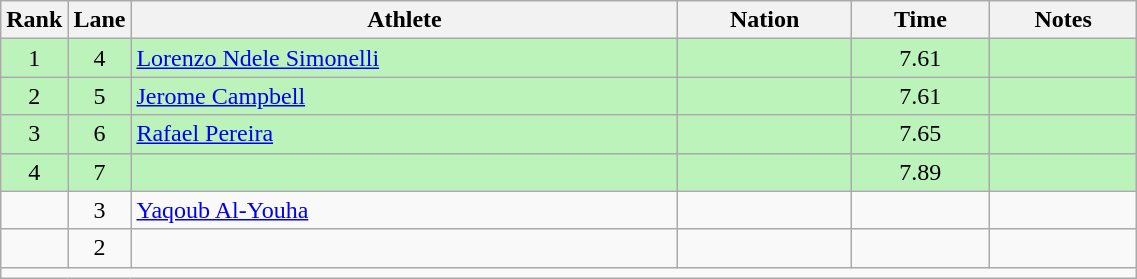<table class="wikitable sortable" style="text-align:center;width: 60%;">
<tr>
<th scope="col" style="width: 10px;">Rank</th>
<th scope="col" style="width: 10px;">Lane</th>
<th scope="col">Athlete</th>
<th scope="col">Nation</th>
<th scope="col">Time</th>
<th scope="col">Notes</th>
</tr>
<tr bgcolor=bbf3bb>
<td>1</td>
<td>4</td>
<td align=left><a href='#'>Lorenzo Ndele Simonelli</a></td>
<td align=left></td>
<td>7.61 </td>
<td></td>
</tr>
<tr bgcolor=bbf3bb>
<td>2</td>
<td>5</td>
<td align=left><a href='#'>Jerome Campbell</a></td>
<td align=left></td>
<td>7.61 </td>
<td></td>
</tr>
<tr bgcolor=bbf3bb>
<td>3</td>
<td>6</td>
<td align=left><a href='#'>Rafael Pereira</a></td>
<td align=left></td>
<td>7.65</td>
<td></td>
</tr>
<tr bgcolor=bbf3bb>
<td>4</td>
<td>7</td>
<td align=left></td>
<td align=left></td>
<td>7.89</td>
<td></td>
</tr>
<tr>
<td></td>
<td>3</td>
<td align=left><a href='#'>Yaqoub Al-Youha</a></td>
<td align=left></td>
<td></td>
<td></td>
</tr>
<tr>
<td></td>
<td>2</td>
<td align=left></td>
<td align=left></td>
<td></td>
<td></td>
</tr>
<tr class="sortbottom">
<td colspan="6"></td>
</tr>
</table>
